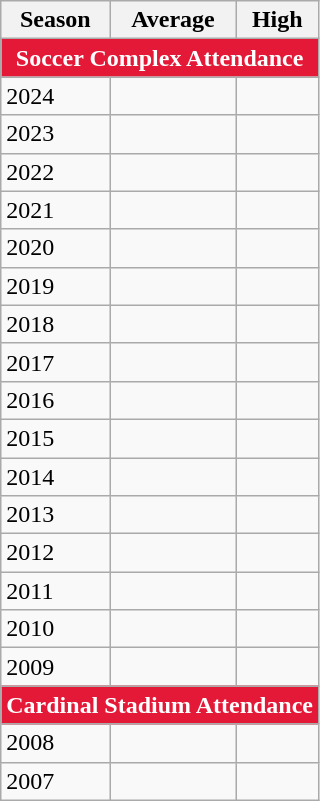<table class="wikitable">
<tr>
<th>Season</th>
<th>Average</th>
<th>High</th>
</tr>
<tr>
<th colspan=3 style="background:#E31937; color:white;">Soccer Complex Attendance</th>
</tr>
<tr>
<td>2024</td>
<td></td>
<td></td>
</tr>
<tr>
<td>2023</td>
<td></td>
<td></td>
</tr>
<tr>
<td>2022</td>
<td></td>
<td></td>
</tr>
<tr>
<td>2021</td>
<td></td>
<td></td>
</tr>
<tr>
<td>2020</td>
<td></td>
<td></td>
</tr>
<tr>
<td>2019</td>
<td></td>
<td></td>
</tr>
<tr>
<td>2018</td>
<td></td>
<td></td>
</tr>
<tr>
<td>2017</td>
<td></td>
<td></td>
</tr>
<tr>
<td>2016</td>
<td></td>
<td></td>
</tr>
<tr>
<td>2015</td>
<td></td>
<td></td>
</tr>
<tr>
<td>2014</td>
<td></td>
<td></td>
</tr>
<tr>
<td>2013</td>
<td></td>
<td></td>
</tr>
<tr>
<td>2012</td>
<td></td>
<td></td>
</tr>
<tr>
<td>2011</td>
<td></td>
<td></td>
</tr>
<tr>
<td>2010</td>
<td></td>
<td></td>
</tr>
<tr>
<td>2009</td>
<td></td>
<td></td>
</tr>
<tr>
<th colspan=3 style="background:#E31937; color:white;">Cardinal Stadium Attendance</th>
</tr>
<tr>
<td>2008</td>
<td></td>
<td></td>
</tr>
<tr>
<td>2007</td>
<td></td>
<td></td>
</tr>
</table>
